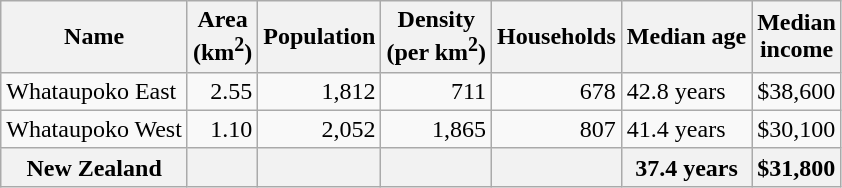<table class="wikitable">
<tr>
<th>Name</th>
<th>Area<br>(km<sup>2</sup>)</th>
<th>Population</th>
<th>Density<br>(per km<sup>2</sup>)</th>
<th>Households</th>
<th>Median age</th>
<th>Median<br>income</th>
</tr>
<tr>
<td>Whataupoko East</td>
<td style="text-align:right;">2.55</td>
<td style="text-align:right;">1,812</td>
<td style="text-align:right;">711</td>
<td style="text-align:right;">678</td>
<td>42.8 years</td>
<td>$38,600</td>
</tr>
<tr>
<td>Whataupoko West</td>
<td style="text-align:right;">1.10</td>
<td style="text-align:right;">2,052</td>
<td style="text-align:right;">1,865</td>
<td style="text-align:right;">807</td>
<td>41.4 years</td>
<td>$30,100</td>
</tr>
<tr>
<th>New Zealand</th>
<th></th>
<th></th>
<th></th>
<th></th>
<th>37.4 years</th>
<th style="text-align:left;">$31,800</th>
</tr>
</table>
